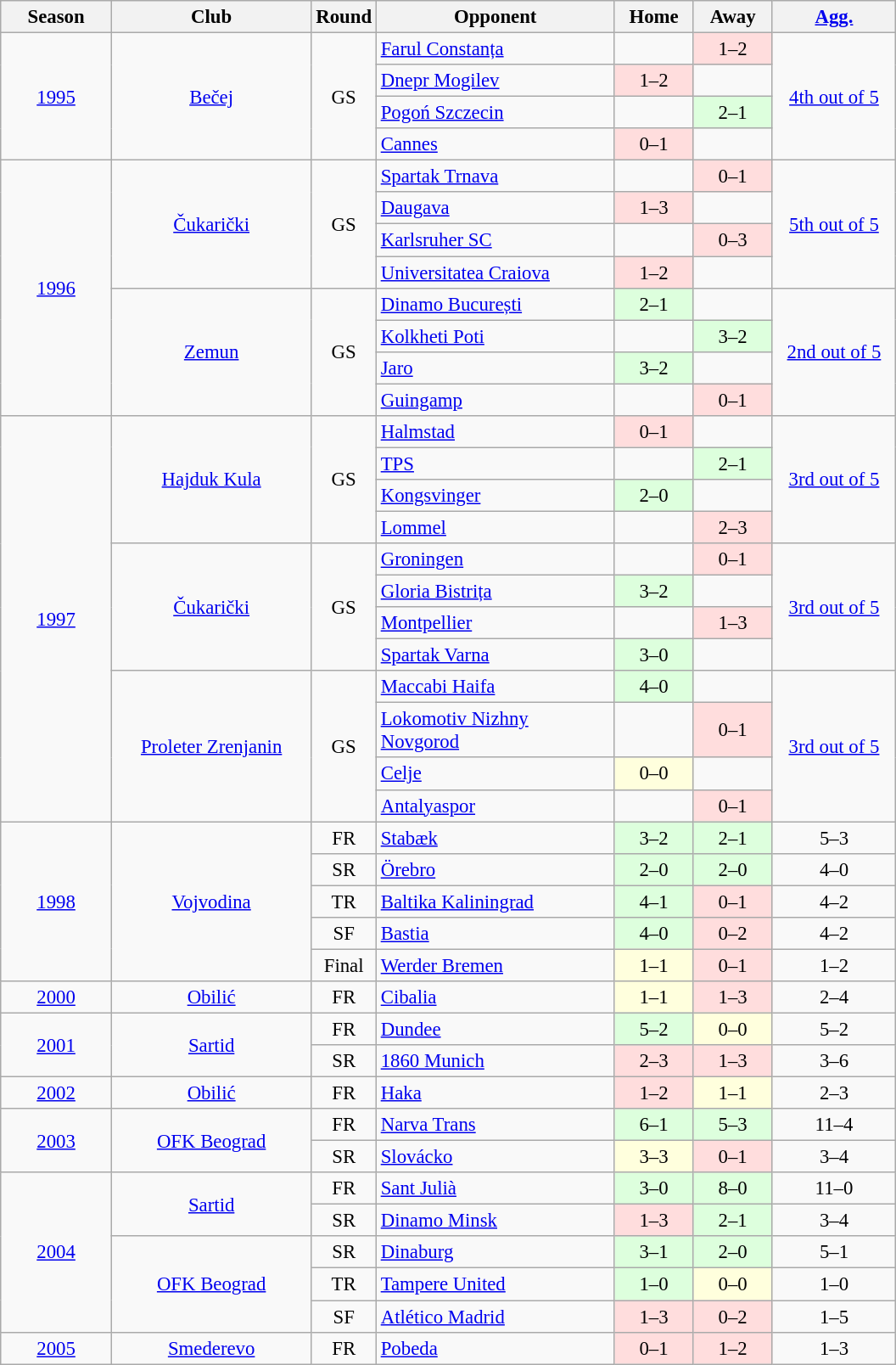<table class="wikitable" style="font-size:95%; text-align: center;">
<tr>
<th width="80">Season</th>
<th width="150">Club</th>
<th width="30">Round</th>
<th width="180">Opponent</th>
<th width="55">Home</th>
<th width="55">Away</th>
<th width="90"><a href='#'>Agg.</a></th>
</tr>
<tr>
<td rowspan=4><a href='#'>1995</a></td>
<td rowspan=4><a href='#'>Bečej</a></td>
<td rowspan=4>GS</td>
<td align="left"> <a href='#'>Farul Constanța</a></td>
<td></td>
<td bgcolor="#ffdddd">1–2</td>
<td rowspan=4><a href='#'>4th out of 5</a></td>
</tr>
<tr>
<td align="left"> <a href='#'>Dnepr Mogilev</a></td>
<td bgcolor="#ffdddd">1–2</td>
<td></td>
</tr>
<tr>
<td align="left"> <a href='#'>Pogoń Szczecin</a></td>
<td></td>
<td bgcolor="#ddffdd">2–1</td>
</tr>
<tr>
<td align="left"> <a href='#'>Cannes</a></td>
<td bgcolor="#ffdddd">0–1</td>
<td></td>
</tr>
<tr>
<td rowspan=8><a href='#'>1996</a></td>
<td rowspan=4><a href='#'>Čukarički</a></td>
<td rowspan=4>GS</td>
<td align="left"> <a href='#'>Spartak Trnava</a></td>
<td></td>
<td bgcolor="#ffdddd">0–1</td>
<td rowspan=4><a href='#'>5th out of 5</a></td>
</tr>
<tr>
<td align="left"> <a href='#'>Daugava</a></td>
<td bgcolor="#ffdddd">1–3</td>
<td></td>
</tr>
<tr>
<td align="left"> <a href='#'>Karlsruher SC</a></td>
<td></td>
<td bgcolor="#ffdddd">0–3</td>
</tr>
<tr>
<td align="left"> <a href='#'>Universitatea Craiova</a></td>
<td bgcolor="#ffdddd">1–2</td>
<td></td>
</tr>
<tr>
<td rowspan=4><a href='#'>Zemun</a></td>
<td rowspan=4>GS</td>
<td align="left"> <a href='#'>Dinamo București</a></td>
<td bgcolor="#ddffdd">2–1</td>
<td></td>
<td rowspan=4><a href='#'>2nd out of 5</a></td>
</tr>
<tr>
<td align="left"> <a href='#'>Kolkheti Poti</a></td>
<td></td>
<td bgcolor="#ddffdd">3–2</td>
</tr>
<tr>
<td align="left"> <a href='#'>Jaro</a></td>
<td bgcolor="#ddffdd">3–2</td>
<td></td>
</tr>
<tr>
<td align="left"> <a href='#'>Guingamp</a></td>
<td></td>
<td bgcolor="#ffdddd">0–1</td>
</tr>
<tr>
<td rowspan=12><a href='#'>1997</a></td>
<td rowspan=4><a href='#'>Hajduk Kula</a></td>
<td rowspan=4>GS</td>
<td align="left"> <a href='#'>Halmstad</a></td>
<td bgcolor="#ffdddd">0–1</td>
<td></td>
<td rowspan=4><a href='#'>3rd out of 5</a></td>
</tr>
<tr>
<td align="left"> <a href='#'>TPS</a></td>
<td></td>
<td bgcolor="#ddffdd">2–1</td>
</tr>
<tr>
<td align="left"> <a href='#'>Kongsvinger</a></td>
<td bgcolor="#ddffdd">2–0</td>
<td></td>
</tr>
<tr>
<td align="left"> <a href='#'>Lommel</a></td>
<td></td>
<td bgcolor="#ffdddd">2–3</td>
</tr>
<tr>
<td rowspan=4><a href='#'>Čukarički</a></td>
<td rowspan=4>GS</td>
<td align="left"> <a href='#'>Groningen</a></td>
<td></td>
<td bgcolor="#ffdddd">0–1</td>
<td rowspan=4><a href='#'>3rd out of 5</a></td>
</tr>
<tr>
<td align="left"> <a href='#'>Gloria Bistrița</a></td>
<td bgcolor="#ddffdd">3–2</td>
<td></td>
</tr>
<tr>
<td align="left"> <a href='#'>Montpellier</a></td>
<td></td>
<td bgcolor="#ffdddd">1–3</td>
</tr>
<tr>
<td align="left"> <a href='#'>Spartak Varna</a></td>
<td bgcolor="#ddffdd">3–0</td>
<td></td>
</tr>
<tr>
<td rowspan=4><a href='#'>Proleter Zrenjanin</a></td>
<td rowspan=4>GS</td>
<td align="left"> <a href='#'>Maccabi Haifa</a></td>
<td bgcolor="#ddffdd">4–0</td>
<td></td>
<td rowspan=4><a href='#'>3rd out of 5</a></td>
</tr>
<tr>
<td align="left"> <a href='#'>Lokomotiv Nizhny Novgorod</a></td>
<td></td>
<td bgcolor="#ffdddd">0–1</td>
</tr>
<tr>
<td align="left"> <a href='#'>Celje</a></td>
<td bgcolor="#ffffdd">0–0</td>
<td></td>
</tr>
<tr>
<td align="left"> <a href='#'>Antalyaspor</a></td>
<td></td>
<td bgcolor="#ffdddd">0–1</td>
</tr>
<tr>
<td rowspan=5><a href='#'>1998</a></td>
<td rowspan=5><a href='#'>Vojvodina</a></td>
<td>FR</td>
<td align="left"> <a href='#'>Stabæk</a></td>
<td bgcolor="#ddffdd">3–2</td>
<td bgcolor="#ddffdd">2–1</td>
<td>5–3</td>
</tr>
<tr>
<td>SR</td>
<td align="left"> <a href='#'>Örebro</a></td>
<td bgcolor="#ddffdd">2–0</td>
<td bgcolor="#ddffdd">2–0</td>
<td>4–0</td>
</tr>
<tr>
<td>TR</td>
<td align="left"> <a href='#'>Baltika Kaliningrad</a></td>
<td bgcolor="#ddffdd">4–1</td>
<td bgcolor="#ffdddd">0–1</td>
<td>4–2</td>
</tr>
<tr>
<td>SF</td>
<td align="left"> <a href='#'>Bastia</a></td>
<td bgcolor="#ddffdd">4–0</td>
<td bgcolor="#ffdddd">0–2</td>
<td>4–2</td>
</tr>
<tr>
<td>Final</td>
<td align="left"> <a href='#'>Werder Bremen</a></td>
<td bgcolor="#ffffdd">1–1</td>
<td bgcolor="#ffdddd">0–1</td>
<td>1–2</td>
</tr>
<tr>
<td><a href='#'>2000</a></td>
<td><a href='#'>Obilić</a></td>
<td>FR</td>
<td align="left"> <a href='#'>Cibalia</a></td>
<td bgcolor="#ffffdd">1–1</td>
<td bgcolor="#ffdddd">1–3</td>
<td>2–4</td>
</tr>
<tr>
<td rowspan=2><a href='#'>2001</a></td>
<td rowspan=2><a href='#'>Sartid</a></td>
<td>FR</td>
<td align="left"> <a href='#'>Dundee</a></td>
<td bgcolor="#ddffdd">5–2</td>
<td bgcolor="#ffffdd">0–0</td>
<td>5–2</td>
</tr>
<tr>
<td>SR</td>
<td align="left"> <a href='#'>1860 Munich</a></td>
<td bgcolor="#ffdddd">2–3</td>
<td bgcolor="#ffdddd">1–3</td>
<td>3–6</td>
</tr>
<tr>
<td><a href='#'>2002</a></td>
<td><a href='#'>Obilić</a></td>
<td>FR</td>
<td align="left"> <a href='#'>Haka</a></td>
<td bgcolor="#ffdddd">1–2</td>
<td bgcolor="#ffffdd">1–1</td>
<td>2–3</td>
</tr>
<tr>
<td rowspan=2><a href='#'>2003</a></td>
<td rowspan=2><a href='#'>OFK Beograd</a></td>
<td>FR</td>
<td align="left"> <a href='#'>Narva Trans</a></td>
<td bgcolor="#ddffdd">6–1</td>
<td bgcolor="#ddffdd">5–3</td>
<td>11–4</td>
</tr>
<tr>
<td>SR</td>
<td align="left"> <a href='#'>Slovácko</a></td>
<td bgcolor="#ffffdd">3–3</td>
<td bgcolor="#ffdddd">0–1</td>
<td>3–4</td>
</tr>
<tr>
<td rowspan=5><a href='#'>2004</a></td>
<td rowspan=2><a href='#'>Sartid</a></td>
<td>FR</td>
<td align="left"> <a href='#'>Sant Julià</a></td>
<td bgcolor="#ddffdd">3–0</td>
<td bgcolor="#ddffdd">8–0</td>
<td>11–0</td>
</tr>
<tr>
<td>SR</td>
<td align="left"> <a href='#'>Dinamo Minsk</a></td>
<td bgcolor="#ffdddd">1–3</td>
<td bgcolor="#ddffdd">2–1</td>
<td>3–4</td>
</tr>
<tr>
<td rowspan=3><a href='#'>OFK Beograd</a></td>
<td>SR</td>
<td align="left"> <a href='#'>Dinaburg</a></td>
<td bgcolor="#ddffdd">3–1</td>
<td bgcolor="#ddffdd">2–0</td>
<td>5–1</td>
</tr>
<tr>
<td>TR</td>
<td align="left"> <a href='#'>Tampere United</a></td>
<td bgcolor="#ddffdd">1–0</td>
<td bgcolor="#ffffdd">0–0</td>
<td>1–0</td>
</tr>
<tr>
<td>SF</td>
<td align="left"> <a href='#'>Atlético Madrid</a></td>
<td bgcolor="#ffdddd">1–3</td>
<td bgcolor="#ffdddd">0–2</td>
<td>1–5</td>
</tr>
<tr>
<td><a href='#'>2005</a></td>
<td><a href='#'>Smederevo</a></td>
<td>FR</td>
<td align="left"> <a href='#'>Pobeda</a></td>
<td bgcolor="#ffdddd">0–1</td>
<td bgcolor="#ffdddd">1–2</td>
<td>1–3</td>
</tr>
</table>
